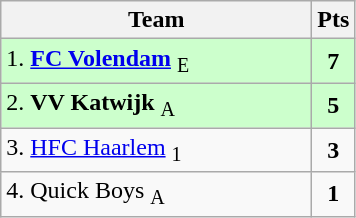<table class="wikitable" style="text-align:center; float:left; margin-right:1em">
<tr>
<th style="width:200px">Team</th>
<th width=20>Pts</th>
</tr>
<tr bgcolor=ccffcc>
<td align=left>1. <strong><a href='#'>FC Volendam</a></strong> <sub>E</sub></td>
<td><strong>7</strong></td>
</tr>
<tr bgcolor=ccffcc>
<td align=left>2. <strong>VV Katwijk</strong> <sub>A</sub></td>
<td><strong>5</strong></td>
</tr>
<tr>
<td align=left>3. <a href='#'>HFC Haarlem</a> <sub>1</sub></td>
<td><strong>3</strong></td>
</tr>
<tr>
<td align=left>4. Quick Boys <sub>A</sub></td>
<td><strong>1</strong></td>
</tr>
</table>
